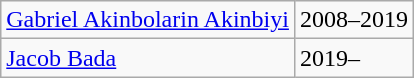<table class="wikitable">
<tr>
<td><a href='#'>Gabriel Akinbolarin Akinbiyi</a></td>
<td>2008–2019</td>
</tr>
<tr>
<td><a href='#'>Jacob Bada</a></td>
<td>2019–</td>
</tr>
</table>
